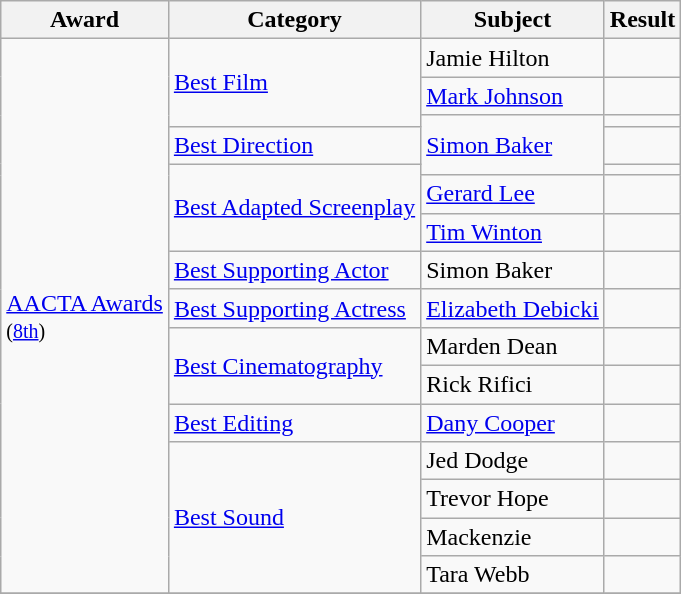<table class="wikitable">
<tr>
<th>Award</th>
<th>Category</th>
<th>Subject</th>
<th>Result</th>
</tr>
<tr>
<td rowspan=16><a href='#'>AACTA Awards</a><br><small>(<a href='#'>8th</a>)</small></td>
<td rowspan=3><a href='#'>Best Film</a></td>
<td>Jamie Hilton</td>
<td></td>
</tr>
<tr>
<td><a href='#'>Mark Johnson</a></td>
<td></td>
</tr>
<tr>
<td rowspan=3><a href='#'>Simon Baker</a></td>
<td></td>
</tr>
<tr>
<td><a href='#'>Best Direction</a></td>
<td></td>
</tr>
<tr>
<td rowspan=3><a href='#'>Best Adapted Screenplay</a></td>
<td></td>
</tr>
<tr>
<td><a href='#'>Gerard Lee</a></td>
<td></td>
</tr>
<tr>
<td><a href='#'>Tim Winton</a></td>
<td></td>
</tr>
<tr>
<td><a href='#'>Best Supporting Actor</a></td>
<td>Simon Baker</td>
<td></td>
</tr>
<tr>
<td><a href='#'>Best Supporting Actress</a></td>
<td><a href='#'>Elizabeth Debicki</a></td>
<td></td>
</tr>
<tr>
<td rowspan=2><a href='#'>Best Cinematography</a></td>
<td>Marden Dean</td>
<td></td>
</tr>
<tr>
<td>Rick Rifici</td>
<td></td>
</tr>
<tr>
<td><a href='#'>Best Editing</a></td>
<td><a href='#'>Dany Cooper</a></td>
<td></td>
</tr>
<tr>
<td rowspan=4><a href='#'>Best Sound</a></td>
<td>Jed Dodge</td>
<td></td>
</tr>
<tr>
<td>Trevor Hope</td>
<td></td>
</tr>
<tr>
<td>Mackenzie</td>
<td></td>
</tr>
<tr>
<td>Tara Webb</td>
<td></td>
</tr>
<tr>
</tr>
</table>
